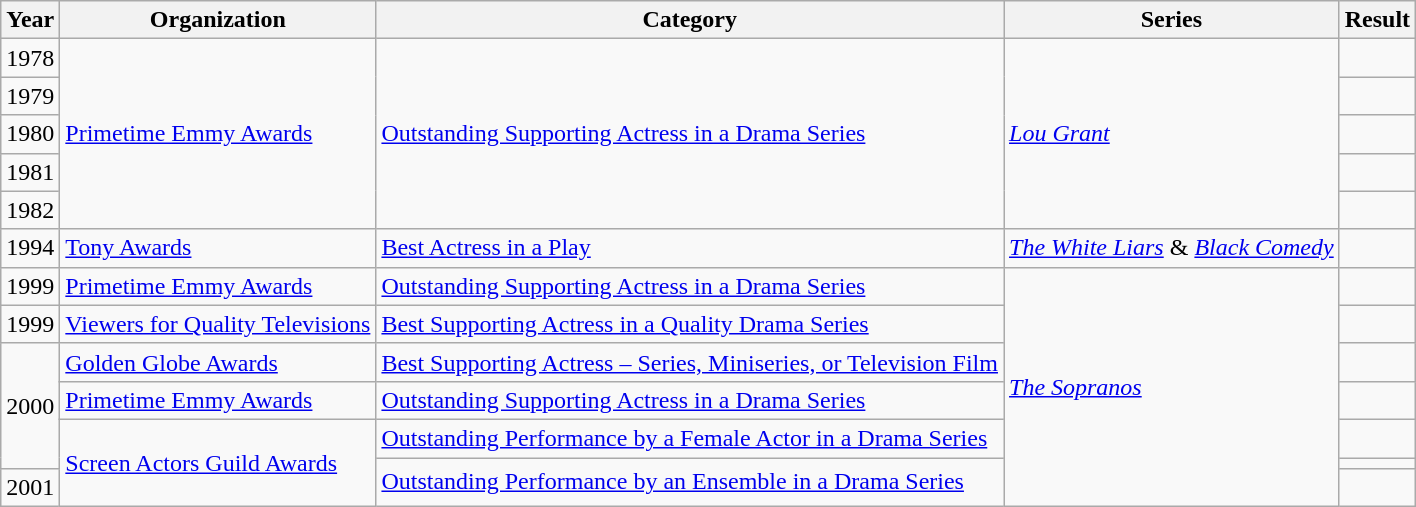<table class="wikitable sortable">
<tr>
<th>Year</th>
<th>Organization</th>
<th>Category</th>
<th>Series</th>
<th>Result</th>
</tr>
<tr>
<td>1978</td>
<td rowspan="5"><a href='#'>Primetime Emmy Awards</a></td>
<td rowspan="5"><a href='#'>Outstanding Supporting Actress in a Drama Series</a></td>
<td rowspan="5"><em><a href='#'>Lou Grant</a></em></td>
<td></td>
</tr>
<tr>
<td>1979</td>
<td></td>
</tr>
<tr>
<td>1980</td>
<td></td>
</tr>
<tr>
<td>1981</td>
<td></td>
</tr>
<tr>
<td>1982</td>
<td></td>
</tr>
<tr>
<td>1994</td>
<td><a href='#'>Tony Awards</a></td>
<td><a href='#'>Best Actress in a Play</a></td>
<td><em><a href='#'>The White Liars</a></em> & <em><a href='#'>Black Comedy</a></em></td>
<td></td>
</tr>
<tr>
<td>1999</td>
<td><a href='#'>Primetime Emmy Awards</a></td>
<td><a href='#'>Outstanding Supporting Actress in a Drama Series</a></td>
<td rowspan="7"><em><a href='#'>The Sopranos</a></em></td>
<td></td>
</tr>
<tr>
<td>1999</td>
<td><a href='#'>Viewers for Quality Televisions</a></td>
<td><a href='#'>Best Supporting Actress in a Quality Drama Series</a></td>
<td></td>
</tr>
<tr>
<td rowspan="4">2000</td>
<td><a href='#'>Golden Globe Awards</a></td>
<td><a href='#'>Best Supporting Actress – Series, Miniseries, or Television Film</a></td>
<td></td>
</tr>
<tr>
<td><a href='#'>Primetime Emmy Awards</a></td>
<td><a href='#'>Outstanding Supporting Actress in a Drama Series</a></td>
<td></td>
</tr>
<tr>
<td rowspan="3"><a href='#'>Screen Actors Guild Awards</a></td>
<td><a href='#'>Outstanding Performance by a Female Actor in a Drama Series</a></td>
<td></td>
</tr>
<tr>
<td rowspan="2"><a href='#'>Outstanding Performance by an Ensemble in a Drama Series</a></td>
<td></td>
</tr>
<tr>
<td>2001</td>
<td></td>
</tr>
</table>
